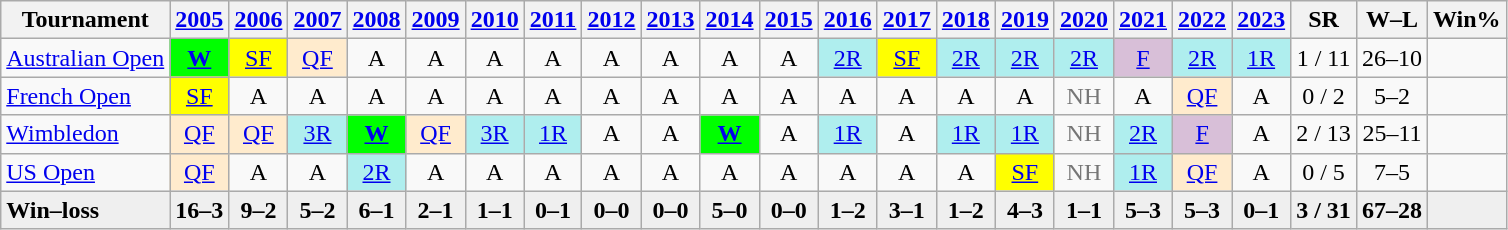<table class=wikitable style=text-align:center>
<tr>
<th>Tournament</th>
<th><a href='#'>2005</a></th>
<th><a href='#'>2006</a></th>
<th><a href='#'>2007</a></th>
<th><a href='#'>2008</a></th>
<th><a href='#'>2009</a></th>
<th><a href='#'>2010</a></th>
<th><a href='#'>2011</a></th>
<th><a href='#'>2012</a></th>
<th><a href='#'>2013</a></th>
<th><a href='#'>2014</a></th>
<th><a href='#'>2015</a></th>
<th><a href='#'>2016</a></th>
<th><a href='#'>2017</a></th>
<th><a href='#'>2018</a></th>
<th><a href='#'>2019</a></th>
<th><a href='#'>2020</a></th>
<th><a href='#'>2021</a></th>
<th><a href='#'>2022</a></th>
<th><a href='#'>2023</a></th>
<th>SR</th>
<th>W–L</th>
<th>Win%</th>
</tr>
<tr>
<td align=left><a href='#'>Australian Open</a></td>
<td bgcolor=lime><strong><a href='#'>W</a></strong></td>
<td bgcolor=yellow><a href='#'>SF</a></td>
<td bgcolor=ffebcd><a href='#'>QF</a></td>
<td>A</td>
<td>A</td>
<td>A</td>
<td>A</td>
<td>A</td>
<td>A</td>
<td>A</td>
<td>A</td>
<td bgcolor=afeeee><a href='#'>2R</a></td>
<td bgcolor=yellow><a href='#'>SF</a></td>
<td bgcolor=afeeee><a href='#'>2R</a></td>
<td bgcolor=afeeee><a href='#'>2R</a></td>
<td bgcolor=afeeee><a href='#'>2R</a></td>
<td bgcolor=thistle><a href='#'>F</a></td>
<td bgcolor=afeeee><a href='#'>2R</a></td>
<td bgcolor=afeeee><a href='#'>1R</a></td>
<td>1 / 11</td>
<td>26–10</td>
<td></td>
</tr>
<tr>
<td align=left><a href='#'>French Open</a></td>
<td bgcolor=yellow><a href='#'>SF</a></td>
<td>A</td>
<td>A</td>
<td>A</td>
<td>A</td>
<td>A</td>
<td>A</td>
<td>A</td>
<td>A</td>
<td>A</td>
<td>A</td>
<td>A</td>
<td>A</td>
<td>A</td>
<td>A</td>
<td style="color:#767676;">NH</td>
<td>A</td>
<td bgcolor=ffebcd><a href='#'>QF</a></td>
<td>A</td>
<td>0 / 2</td>
<td>5–2</td>
<td></td>
</tr>
<tr>
<td align=left><a href='#'>Wimbledon</a></td>
<td bgcolor=ffebcd><a href='#'>QF</a></td>
<td bgcolor=ffebcd><a href='#'>QF</a></td>
<td bgcolor=afeeee><a href='#'>3R</a></td>
<td bgcolor=lime><strong><a href='#'>W</a></strong></td>
<td bgcolor=ffebcd><a href='#'>QF</a></td>
<td bgcolor=afeeee><a href='#'>3R</a></td>
<td bgcolor=afeeee><a href='#'>1R</a></td>
<td>A</td>
<td>A</td>
<td bgcolor=lime><strong><a href='#'>W</a></strong></td>
<td>A</td>
<td bgcolor=afeeee><a href='#'>1R</a></td>
<td>A</td>
<td bgcolor=afeeee><a href='#'>1R</a></td>
<td bgcolor=afeeee><a href='#'>1R</a></td>
<td style="color:#767676;">NH</td>
<td bgcolor=afeeee><a href='#'>2R</a></td>
<td bgcolor=thistle><a href='#'>F</a></td>
<td>A</td>
<td>2 / 13</td>
<td>25–11</td>
<td></td>
</tr>
<tr>
<td align=left><a href='#'>US Open</a></td>
<td bgcolor=ffebcd><a href='#'>QF</a></td>
<td>A</td>
<td>A</td>
<td bgcolor=afeeee><a href='#'>2R</a></td>
<td>A</td>
<td>A</td>
<td>A</td>
<td>A</td>
<td>A</td>
<td>A</td>
<td>A</td>
<td>A</td>
<td>A</td>
<td>A</td>
<td bgcolor=yellow><a href='#'>SF</a></td>
<td style="color:#767676;">NH</td>
<td bgcolor=afeeee><a href='#'>1R</a></td>
<td bgcolor=ffebcd><a href='#'>QF</a></td>
<td>A</td>
<td>0 / 5</td>
<td>7–5</td>
<td></td>
</tr>
<tr style="background:#efefef; font-weight:bold;">
<td style="text-align:left">Win–loss</td>
<td>16–3</td>
<td>9–2</td>
<td>5–2</td>
<td>6–1</td>
<td>2–1</td>
<td>1–1</td>
<td>0–1</td>
<td>0–0</td>
<td>0–0</td>
<td>5–0</td>
<td>0–0</td>
<td>1–2</td>
<td>3–1</td>
<td>1–2</td>
<td>4–3</td>
<td>1–1</td>
<td>5–3</td>
<td>5–3</td>
<td>0–1</td>
<td>3 / 31</td>
<td>67–28</td>
<td></td>
</tr>
</table>
